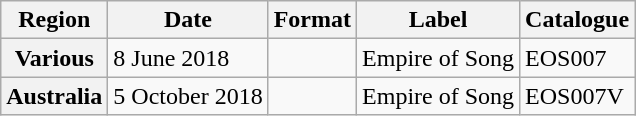<table class="wikitable plainrowheaders">
<tr>
<th scope="col">Region</th>
<th scope="col">Date</th>
<th scope="col">Format</th>
<th scope="col">Label</th>
<th scope="col">Catalogue</th>
</tr>
<tr>
<th scope="row">Various</th>
<td>8 June 2018</td>
<td></td>
<td>Empire of Song</td>
<td>EOS007</td>
</tr>
<tr>
<th scope="row">Australia</th>
<td>5 October 2018</td>
<td></td>
<td>Empire of Song</td>
<td>EOS007V</td>
</tr>
</table>
